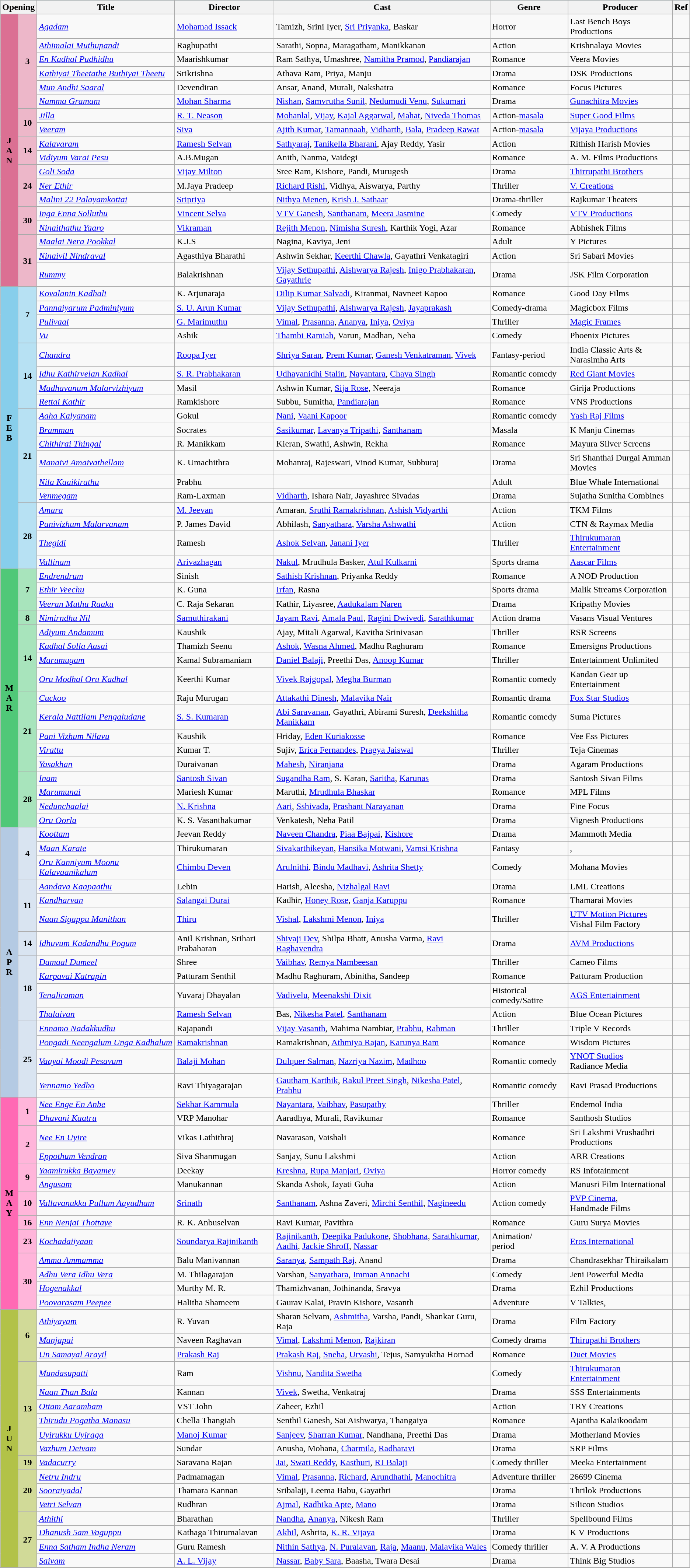<table id="wikitable-20140601" class="wikitable sortable">
<tr style="background:#b0e0e6; text-align:center;">
<th colspan="2"><strong>Opening</strong></th>
<th style="width:20%;"><strong>Title</strong></th>
<th>Director</th>
<th>Cast</th>
<th>Genre</th>
<th>Producer</th>
<th>Ref</th>
</tr>
<tr January!>
<td rowspan="18"   style="text-align:center; background:#db7093; textcolor:#000;"><strong>J<br>A<br>N</strong></td>
<td rowspan="6" style="text-align:center; background:#edb7c9;"><strong>3</strong></td>
<td><em><a href='#'>Agadam</a></em></td>
<td><a href='#'>Mohamad Issack</a></td>
<td>Tamizh, Srini Iyer, <a href='#'>Sri Priyanka</a>, Baskar</td>
<td>Horror</td>
<td>Last Bench Boys Productions</td>
<td></td>
</tr>
<tr>
<td><em><a href='#'>Athimalai Muthupandi</a></em></td>
<td>Raghupathi</td>
<td>Sarathi, Sopna, Maragatham, Manikkanan</td>
<td>Action</td>
<td>Krishnalaya Movies</td>
<td></td>
</tr>
<tr>
<td><em><a href='#'>En Kadhal Pudhidhu</a></em></td>
<td>Maarishkumar</td>
<td>Ram Sathya, Umashree, <a href='#'>Namitha Pramod</a>, <a href='#'>Pandiarajan</a></td>
<td>Romance</td>
<td>Veera Movies</td>
<td></td>
</tr>
<tr>
<td><em><a href='#'>Kathiyai Theetathe Buthiyai Theetu</a></em></td>
<td>Srikrishna</td>
<td>Athava Ram, Priya, Manju</td>
<td>Drama</td>
<td>DSK Productions</td>
<td></td>
</tr>
<tr>
<td><em><a href='#'>Mun Andhi Saaral</a></em></td>
<td>Devendiran</td>
<td>Ansar, Anand, Murali, Nakshatra</td>
<td>Romance</td>
<td>Focus Pictures</td>
<td></td>
</tr>
<tr>
<td><em><a href='#'>Namma Gramam</a></em></td>
<td><a href='#'>Mohan Sharma</a></td>
<td><a href='#'>Nishan</a>, <a href='#'>Samvrutha Sunil</a>, <a href='#'>Nedumudi Venu</a>, <a href='#'>Sukumari</a></td>
<td>Drama</td>
<td><a href='#'>Gunachitra Movies</a></td>
<td></td>
</tr>
<tr>
<td rowspan="2" style="text-align:center; background:#edb7c9;"><strong>10</strong></td>
<td><em><a href='#'>Jilla</a></em></td>
<td><a href='#'>R. T. Neason</a></td>
<td><a href='#'>Mohanlal</a>, <a href='#'>Vijay</a>, <a href='#'>Kajal Aggarwal</a>, <a href='#'>Mahat</a>, <a href='#'>Niveda Thomas</a></td>
<td>Action-<a href='#'>masala</a></td>
<td><a href='#'>Super Good Films</a></td>
<td></td>
</tr>
<tr>
<td><em><a href='#'>Veeram</a></em></td>
<td><a href='#'>Siva</a></td>
<td><a href='#'>Ajith Kumar</a>, <a href='#'>Tamannaah</a>, <a href='#'>Vidharth</a>, <a href='#'>Bala</a>, <a href='#'>Pradeep Rawat</a></td>
<td>Action-<a href='#'>masala</a></td>
<td><a href='#'>Vijaya Productions</a></td>
<td></td>
</tr>
<tr>
<td rowspan="2" style="text-align:center; background:#edb7c9;"><strong>14</strong></td>
<td><em><a href='#'>Kalavaram</a></em></td>
<td><a href='#'>Ramesh Selvan</a></td>
<td><a href='#'>Sathyaraj</a>, <a href='#'>Tanikella Bharani</a>, Ajay Reddy, Yasir</td>
<td>Action</td>
<td>Rithish Harish Movies</td>
<td></td>
</tr>
<tr>
<td><em><a href='#'>Vidiyum Varai Pesu</a></em></td>
<td>A.B.Mugan</td>
<td>Anith, Nanma, Vaidegi</td>
<td>Romance</td>
<td>A. M. Films Productions</td>
<td></td>
</tr>
<tr>
<td rowspan="3" style="text-align:center; background:#edb7c9;"><strong>24</strong></td>
<td><em><a href='#'>Goli Soda</a></em></td>
<td><a href='#'>Vijay Milton</a></td>
<td>Sree Ram, Kishore, Pandi, Murugesh</td>
<td>Drama</td>
<td><a href='#'>Thirrupathi Brothers</a></td>
<td></td>
</tr>
<tr>
<td><em><a href='#'>Ner Ethir</a></em></td>
<td>M.Jaya Pradeep</td>
<td><a href='#'>Richard Rishi</a>, Vidhya, Aiswarya, Parthy</td>
<td>Thriller</td>
<td><a href='#'>V. Creations</a></td>
<td></td>
</tr>
<tr>
<td><em><a href='#'>Malini 22 Palayamkottai</a></em></td>
<td><a href='#'>Sripriya</a></td>
<td><a href='#'>Nithya Menen</a>, <a href='#'>Krish J. Sathaar</a></td>
<td>Drama-thriller</td>
<td>Rajkumar Theaters</td>
<td></td>
</tr>
<tr>
<td rowspan="2" style="text-align:center; background:#edb7c9;"><strong>30</strong></td>
<td><em><a href='#'>Inga Enna Solluthu</a></em></td>
<td><a href='#'>Vincent Selva</a></td>
<td><a href='#'>VTV Ganesh</a>, <a href='#'>Santhanam</a>, <a href='#'>Meera Jasmine</a></td>
<td>Comedy</td>
<td><a href='#'>VTV Productions</a></td>
<td></td>
</tr>
<tr>
<td><em><a href='#'>Ninaithathu Yaaro</a></em></td>
<td><a href='#'>Vikraman</a></td>
<td><a href='#'>Rejith Menon</a>, <a href='#'>Nimisha Suresh</a>, Karthik Yogi, Azar</td>
<td>Romance</td>
<td>Abhishek Films</td>
<td></td>
</tr>
<tr>
<td rowspan="3" style="text-align:center; background:#edb7c9;"><strong>31</strong></td>
<td><em><a href='#'>Maalai Nera Pookkal</a></em></td>
<td>K.J.S</td>
<td>Nagina, Kaviya, Jeni</td>
<td>Adult</td>
<td>Y Pictures</td>
<td></td>
</tr>
<tr>
<td><em><a href='#'>Ninaivil Nindraval</a></em></td>
<td>Agasthiya Bharathi</td>
<td>Ashwin Sekhar, <a href='#'>Keerthi Chawla</a>, Gayathri Venkatagiri</td>
<td>Action</td>
<td>Sri Sabari Movies</td>
<td></td>
</tr>
<tr>
<td><em><a href='#'>Rummy</a></em></td>
<td>Balakrishnan</td>
<td><a href='#'>Vijay Sethupathi</a>, <a href='#'>Aishwarya Rajesh</a>, <a href='#'>Inigo Prabhakaran</a>, <a href='#'>Gayathrie</a></td>
<td>Drama</td>
<td>JSK Film Corporation</td>
<td></td>
</tr>
<tr February !>
<td rowspan="18" style="text-align:center; background:skyBlue; textcolor:#000;"><strong>F<br>E<br>B</strong></td>
<td rowspan="4" style="text-align:center; background:#b7e1f3;"><strong>7</strong></td>
<td><em><a href='#'>Kovalanin Kadhali</a></em></td>
<td>K. Arjunaraja</td>
<td><a href='#'>Dilip Kumar Salvadi</a>, Kiranmai, Navneet Kapoo</td>
<td>Romance</td>
<td>Good Day Films</td>
<td></td>
</tr>
<tr>
<td><em><a href='#'>Pannaiyarum Padminiyum</a></em></td>
<td><a href='#'>S. U. Arun Kumar</a></td>
<td><a href='#'>Vijay Sethupathi</a>, <a href='#'>Aishwarya Rajesh</a>, <a href='#'>Jayaprakash</a></td>
<td>Comedy-drama</td>
<td>Magicbox Films</td>
<td></td>
</tr>
<tr>
<td><em><a href='#'>Pulivaal</a></em></td>
<td><a href='#'>G. Marimuthu</a></td>
<td><a href='#'>Vimal</a>, <a href='#'>Prasanna</a>, <a href='#'>Ananya</a>, <a href='#'>Iniya</a>, <a href='#'>Oviya</a></td>
<td>Thriller</td>
<td><a href='#'>Magic Frames</a></td>
<td></td>
</tr>
<tr>
<td><em><a href='#'>Vu</a></em></td>
<td>Ashik</td>
<td><a href='#'>Thambi Ramiah</a>, Varun, Madhan, Neha</td>
<td>Comedy</td>
<td>Phoenix Pictures</td>
<td></td>
</tr>
<tr>
<td rowspan="4" style="text-align:center; background:#b7e1f3;"><strong>14</strong></td>
<td><em><a href='#'>Chandra</a></em></td>
<td><a href='#'>Roopa Iyer</a></td>
<td><a href='#'>Shriya Saran</a>, <a href='#'>Prem Kumar</a>, <a href='#'>Ganesh Venkatraman</a>, <a href='#'>Vivek</a></td>
<td>Fantasy-period</td>
<td>India Classic Arts & Narasimha Arts</td>
<td></td>
</tr>
<tr>
<td><em><a href='#'>Idhu Kathirvelan Kadhal</a></em></td>
<td><a href='#'>S. R. Prabhakaran</a></td>
<td><a href='#'>Udhayanidhi Stalin</a>, <a href='#'>Nayantara</a>, <a href='#'>Chaya Singh</a></td>
<td>Romantic comedy</td>
<td><a href='#'>Red Giant Movies</a></td>
<td></td>
</tr>
<tr>
<td><em><a href='#'>Madhavanum Malarvizhiyum</a></em></td>
<td>Masil</td>
<td>Ashwin Kumar, <a href='#'>Sija Rose</a>, Neeraja</td>
<td>Romance</td>
<td>Girija Productions</td>
<td></td>
</tr>
<tr>
<td><em><a href='#'>Rettai Kathir</a></em></td>
<td>Ramkishore</td>
<td>Subbu, Sumitha, <a href='#'>Pandiarajan</a></td>
<td>Romance</td>
<td>VNS Productions</td>
<td></td>
</tr>
<tr>
<td rowspan="6" style="text-align:center; background:#b7e1f3;"><strong>21</strong></td>
<td><em><a href='#'>Aaha Kalyanam</a></em></td>
<td>Gokul</td>
<td><a href='#'>Nani</a>, <a href='#'>Vaani Kapoor</a></td>
<td>Romantic comedy</td>
<td><a href='#'>Yash Raj Films</a></td>
<td></td>
</tr>
<tr>
<td><em><a href='#'>Bramman</a></em></td>
<td>Socrates</td>
<td><a href='#'>Sasikumar</a>, <a href='#'>Lavanya Tripathi</a>, <a href='#'>Santhanam</a></td>
<td>Masala</td>
<td>K Manju Cinemas</td>
<td></td>
</tr>
<tr>
<td><em><a href='#'>Chithirai Thingal</a></em></td>
<td>R. Manikkam</td>
<td>Kieran, Swathi, Ashwin, Rekha</td>
<td>Romance</td>
<td>Mayura Silver Screens</td>
<td></td>
</tr>
<tr>
<td><em><a href='#'>Manaivi Amaivathellam</a></em></td>
<td>K. Umachithra</td>
<td>Mohanraj, Rajeswari, Vinod Kumar, Subburaj</td>
<td>Drama</td>
<td>Sri Shanthai Durgai Amman Movies</td>
<td></td>
</tr>
<tr>
<td><em><a href='#'>Nila Kaaikirathu</a></em></td>
<td>Prabhu</td>
<td></td>
<td>Adult</td>
<td>Blue Whale International</td>
<td></td>
</tr>
<tr>
<td><em><a href='#'>Venmegam</a></em></td>
<td>Ram-Laxman</td>
<td><a href='#'>Vidharth</a>, Ishara Nair, Jayashree Sivadas</td>
<td>Drama</td>
<td>Sujatha Sunitha Combines</td>
<td></td>
</tr>
<tr>
<td rowspan="4" style="text-align:center; background:#b7e1f3;"><strong>28</strong></td>
<td><em><a href='#'>Amara</a></em></td>
<td><a href='#'>M. Jeevan</a></td>
<td>Amaran, <a href='#'>Sruthi Ramakrishnan</a>, <a href='#'>Ashish Vidyarthi</a></td>
<td>Action</td>
<td>TKM Films</td>
<td></td>
</tr>
<tr>
<td><em><a href='#'>Panivizhum Malarvanam</a></em></td>
<td>P. James David</td>
<td>Abhilash, <a href='#'>Sanyathara</a>, <a href='#'>Varsha Ashwathi</a></td>
<td>Action</td>
<td>CTN & Raymax Media</td>
<td></td>
</tr>
<tr>
<td><em><a href='#'>Thegidi</a></em></td>
<td>Ramesh</td>
<td><a href='#'>Ashok Selvan</a>, <a href='#'>Janani Iyer</a></td>
<td>Thriller</td>
<td><a href='#'>Thirukumaran Entertainment</a></td>
<td></td>
</tr>
<tr>
<td><em><a href='#'>Vallinam</a></em></td>
<td><a href='#'>Arivazhagan</a></td>
<td><a href='#'>Nakul</a>, Mrudhula Basker, <a href='#'>Atul Kulkarni</a></td>
<td>Sports drama</td>
<td><a href='#'>Aascar Films</a></td>
<td></td>
</tr>
<tr March!>
<td rowspan="17"   style="text-align:center; background:#50c878; textcolor:#000;"><strong>M<br>A<br>R</strong></td>
<td rowspan="3" style="text-align:center;background:#a8e4bc;"><strong>7</strong></td>
<td><em><a href='#'>Endrendrum</a></em></td>
<td>Sinish</td>
<td><a href='#'>Sathish Krishnan</a>, Priyanka Reddy</td>
<td>Romance</td>
<td>A NOD Production</td>
<td></td>
</tr>
<tr>
<td><em><a href='#'>Ethir Veechu</a></em></td>
<td>K. Guna</td>
<td><a href='#'>Irfan</a>, Rasna</td>
<td>Sports drama</td>
<td>Malik Streams Corporation</td>
<td></td>
</tr>
<tr>
<td><em><a href='#'>Veeran Muthu Raaku</a></em></td>
<td>C. Raja Sekaran</td>
<td>Kathir, Liyasree, <a href='#'>Aadukalam Naren</a></td>
<td>Drama</td>
<td>Kripathy Movies</td>
<td></td>
</tr>
<tr>
<td style="text-align:center; background:#a8e4bc;"><strong>8</strong></td>
<td><em><a href='#'>Nimirndhu Nil</a></em></td>
<td><a href='#'>Samuthirakani</a></td>
<td><a href='#'>Jayam Ravi</a>, <a href='#'>Amala Paul</a>, <a href='#'>Ragini Dwivedi</a>, <a href='#'>Sarathkumar</a></td>
<td>Action drama</td>
<td>Vasans Visual Ventures</td>
<td></td>
</tr>
<tr>
<td rowspan="4" style="text-align:center;background:#a8e4bc;"><strong>14</strong></td>
<td><em><a href='#'>Adiyum Andamum</a></em></td>
<td>Kaushik</td>
<td>Ajay, Mitali Agarwal, Kavitha Srinivasan</td>
<td>Thriller</td>
<td>RSR Screens</td>
<td></td>
</tr>
<tr>
<td><em><a href='#'>Kadhal Solla Aasai</a></em></td>
<td>Thamizh Seenu</td>
<td><a href='#'>Ashok</a>, <a href='#'>Wasna Ahmed</a>, Madhu Raghuram</td>
<td>Romance</td>
<td>Emersigns Productions</td>
<td></td>
</tr>
<tr>
<td><em><a href='#'>Marumugam</a></em></td>
<td>Kamal Subramaniam</td>
<td><a href='#'>Daniel Balaji</a>, Preethi Das, <a href='#'>Anoop Kumar</a></td>
<td>Thriller</td>
<td>Entertainment Unlimited</td>
<td></td>
</tr>
<tr>
<td><em><a href='#'>Oru Modhal Oru Kadhal</a></em></td>
<td>Keerthi Kumar</td>
<td><a href='#'>Vivek Rajgopal</a>, <a href='#'>Megha Burman</a></td>
<td>Romantic comedy</td>
<td>Kandan Gear up Entertainment</td>
<td></td>
</tr>
<tr>
<td rowspan="5" style="text-align:center;background:#a8e4bc;"><strong>21</strong></td>
<td><em><a href='#'>Cuckoo</a></em></td>
<td>Raju Murugan</td>
<td><a href='#'>Attakathi Dinesh</a>, <a href='#'>Malavika Nair</a></td>
<td>Romantic drama</td>
<td><a href='#'>Fox Star Studios</a></td>
<td></td>
</tr>
<tr>
<td><em><a href='#'>Kerala Nattilam Pengaludane</a></em></td>
<td><a href='#'>S. S. Kumaran</a></td>
<td><a href='#'>Abi Saravanan</a>, Gayathri, Abirami Suresh, <a href='#'>Deekshitha Manikkam</a></td>
<td>Romantic comedy</td>
<td>Suma Pictures</td>
<td></td>
</tr>
<tr>
<td><em><a href='#'>Pani Vizhum Nilavu</a></em></td>
<td>Kaushik</td>
<td>Hriday, <a href='#'>Eden Kuriakosse</a></td>
<td>Romance</td>
<td>Vee Ess Pictures</td>
<td></td>
</tr>
<tr>
<td><em><a href='#'>Virattu</a></em></td>
<td>Kumar T.</td>
<td>Sujiv, <a href='#'>Erica Fernandes</a>, <a href='#'>Pragya Jaiswal</a></td>
<td>Thriller</td>
<td>Teja Cinemas</td>
<td></td>
</tr>
<tr>
<td><em><a href='#'>Yasakhan</a></em></td>
<td>Duraivanan</td>
<td><a href='#'>Mahesh</a>, <a href='#'>Niranjana</a></td>
<td>Drama</td>
<td>Agaram Productions</td>
<td></td>
</tr>
<tr>
<td rowspan="4" style="text-align:center;background:#a8e4bc;"><strong>28</strong></td>
<td><em><a href='#'>Inam</a></em></td>
<td><a href='#'>Santosh Sivan</a></td>
<td><a href='#'>Sugandha Ram</a>, S. Karan, <a href='#'>Saritha</a>, <a href='#'>Karunas</a></td>
<td>Drama</td>
<td>Santosh Sivan Films</td>
<td></td>
</tr>
<tr>
<td><em><a href='#'>Marumunai</a></em></td>
<td>Mariesh Kumar</td>
<td>Maruthi, <a href='#'>Mrudhula Bhaskar</a></td>
<td>Romance</td>
<td>MPL Films</td>
<td></td>
</tr>
<tr>
<td><em><a href='#'>Nedunchaalai</a></em></td>
<td><a href='#'>N. Krishna</a></td>
<td><a href='#'>Aari</a>, <a href='#'>Sshivada</a>, <a href='#'>Prashant Narayanan</a></td>
<td>Drama</td>
<td>Fine Focus</td>
<td></td>
</tr>
<tr>
<td><em><a href='#'>Oru Oorla</a></em></td>
<td>K. S. Vasanthakumar</td>
<td>Venkatesh, Neha Patil</td>
<td>Drama</td>
<td>Vignesh Productions</td>
<td></td>
</tr>
<tr April!>
<td rowspan="15"   style="text-align:center; background:#b4cae3; textcolor:#000;"><strong>A<br>P<br>R</strong></td>
<td rowspan="3" style="text-align:center;background:#d9e4f1;"><strong>4</strong></td>
<td><em><a href='#'>Koottam</a></em></td>
<td>Jeevan Reddy</td>
<td><a href='#'>Naveen Chandra</a>, <a href='#'>Piaa Bajpai</a>, <a href='#'>Kishore</a></td>
<td>Drama</td>
<td>Mammoth Media</td>
<td></td>
</tr>
<tr>
<td><em><a href='#'>Maan Karate</a></em></td>
<td>Thirukumaran</td>
<td><a href='#'>Sivakarthikeyan</a>, <a href='#'>Hansika Motwani</a>, <a href='#'>Vamsi Krishna</a></td>
<td>Fantasy</td>
<td>,<br></td>
<td></td>
</tr>
<tr>
<td><em><a href='#'>Oru Kanniyum Moonu Kalavaanikalum</a></em></td>
<td><a href='#'>Chimbu Deven</a></td>
<td><a href='#'>Arulnithi</a>, <a href='#'>Bindu Madhavi</a>, <a href='#'>Ashrita Shetty</a></td>
<td>Comedy</td>
<td>Mohana Movies</td>
<td></td>
</tr>
<tr>
<td rowspan="3" style="text-align:center;background:#d9e4f1;"><strong>11</strong></td>
<td><em><a href='#'>Aandava Kaapaathu</a></em></td>
<td>Lebin</td>
<td>Harish, Aleesha, <a href='#'>Nizhalgal Ravi</a></td>
<td>Drama</td>
<td>LML Creations</td>
<td></td>
</tr>
<tr>
<td><em><a href='#'>Kandharvan</a></em></td>
<td><a href='#'>Salangai Durai</a></td>
<td>Kadhir, <a href='#'>Honey Rose</a>, <a href='#'>Ganja Karuppu</a></td>
<td>Romance</td>
<td>Thamarai Movies</td>
<td></td>
</tr>
<tr>
<td><em><a href='#'>Naan Sigappu Manithan</a></em></td>
<td><a href='#'>Thiru</a></td>
<td><a href='#'>Vishal</a>, <a href='#'>Lakshmi Menon</a>, <a href='#'>Iniya</a></td>
<td>Thriller</td>
<td><a href='#'>UTV Motion Pictures</a><br>Vishal Film Factory</td>
<td></td>
</tr>
<tr>
<td style="text-align:center; background:#d9e4f1;"><strong>14</strong></td>
<td><em><a href='#'>Idhuvum Kadandhu Pogum</a></em></td>
<td>Anil Krishnan, Srihari Prabaharan</td>
<td><a href='#'>Shivaji Dev</a>, Shilpa Bhatt, Anusha Varma, <a href='#'>Ravi Raghavendra</a></td>
<td>Drama</td>
<td><a href='#'>AVM Productions</a></td>
<td></td>
</tr>
<tr>
<td rowspan="4" style="text-align:center;background:#d9e4f1;"><strong>18</strong></td>
<td><em><a href='#'>Damaal Dumeel</a></em></td>
<td>Shree</td>
<td><a href='#'>Vaibhav</a>, <a href='#'>Remya Nambeesan</a></td>
<td>Thriller</td>
<td>Cameo Films</td>
<td></td>
</tr>
<tr>
<td><em><a href='#'>Karpavai Katrapin</a></em></td>
<td>Patturam Senthil</td>
<td>Madhu Raghuram, Abinitha, Sandeep</td>
<td>Romance</td>
<td>Patturam Production</td>
<td></td>
</tr>
<tr>
<td><em><a href='#'>Tenaliraman</a></em></td>
<td>Yuvaraj Dhayalan</td>
<td><a href='#'>Vadivelu</a>, <a href='#'>Meenakshi Dixit</a></td>
<td>Historical comedy/Satire</td>
<td><a href='#'>AGS Entertainment</a></td>
<td></td>
</tr>
<tr>
<td><em><a href='#'>Thalaivan</a></em></td>
<td><a href='#'>Ramesh Selvan</a></td>
<td>Bas, <a href='#'>Nikesha Patel</a>, <a href='#'>Santhanam</a></td>
<td>Action</td>
<td>Blue Ocean Pictures</td>
<td></td>
</tr>
<tr>
<td rowspan="4" style="text-align:center;background:#d9e4f1;"><strong>25</strong></td>
<td><em><a href='#'>Ennamo Nadakkudhu</a></em></td>
<td>Rajapandi</td>
<td><a href='#'>Vijay Vasanth</a>, Mahima Nambiar, <a href='#'>Prabhu</a>, <a href='#'>Rahman</a></td>
<td>Thriller</td>
<td>Triple V Records</td>
<td></td>
</tr>
<tr>
<td><em><a href='#'>Pongadi Neengalum Unga Kadhalum</a></em></td>
<td><a href='#'>Ramakrishnan</a></td>
<td>Ramakrishnan, <a href='#'>Athmiya Rajan</a>, <a href='#'>Karunya Ram</a></td>
<td>Romance</td>
<td>Wisdom Pictures</td>
<td></td>
</tr>
<tr>
<td><em><a href='#'>Vaayai Moodi Pesavum</a></em></td>
<td><a href='#'>Balaji Mohan</a></td>
<td><a href='#'>Dulquer Salman</a>, <a href='#'>Nazriya Nazim</a>, <a href='#'>Madhoo</a></td>
<td>Romantic comedy</td>
<td><a href='#'>YNOT Studios</a><br>Radiance Media</td>
<td></td>
</tr>
<tr>
<td><em><a href='#'>Yennamo Yedho</a></em></td>
<td>Ravi Thiyagarajan</td>
<td><a href='#'>Gautham Karthik</a>, <a href='#'>Rakul Preet Singh</a>, <a href='#'>Nikesha Patel</a>, <a href='#'>Prabhu</a></td>
<td>Romantic comedy</td>
<td>Ravi Prasad Productions</td>
<td></td>
</tr>
<tr May!>
<td rowspan="13"   style="text-align:center; background:hotPink; textcolor:#000;"><strong>M<br>A<br>Y</strong></td>
<td rowspan="2" style="text-align:center;background:#ffb5da;"><strong>1</strong></td>
<td><em><a href='#'>Nee Enge En Anbe</a></em></td>
<td><a href='#'>Sekhar Kammula</a></td>
<td><a href='#'>Nayantara</a>, <a href='#'>Vaibhav</a>, <a href='#'>Pasupathy</a></td>
<td>Thriller</td>
<td>Endemol India</td>
<td></td>
</tr>
<tr>
<td><em><a href='#'>Dhavani Kaatru</a></em></td>
<td>VRP Manohar</td>
<td>Aaradhya, Murali, Ravikumar</td>
<td>Romance</td>
<td>Santhosh Studios</td>
<td></td>
</tr>
<tr>
<td rowspan="2" style="text-align:center;background:#ffb5da;"><strong>2</strong></td>
<td><em><a href='#'>Nee En Uyire</a></em></td>
<td>Vikas Lathithraj</td>
<td>Navarasan, Vaishali</td>
<td>Romance</td>
<td>Sri Lakshmi Vrushadhri Productions</td>
<td></td>
</tr>
<tr>
<td><em><a href='#'>Eppothum Vendran</a></em></td>
<td>Siva Shanmugan</td>
<td>Sanjay, Sunu Lakshmi</td>
<td>Action</td>
<td>ARR Creations</td>
<td></td>
</tr>
<tr>
<td rowspan="2" style="text-align:center;background:#ffb5da;"><strong>9</strong></td>
<td><em><a href='#'>Yaamirukka Bayamey</a></em></td>
<td>Deekay</td>
<td><a href='#'>Kreshna</a>, <a href='#'>Rupa Manjari</a>, <a href='#'>Oviya</a></td>
<td>Horror comedy</td>
<td>RS Infotainment</td>
<td><br></td>
</tr>
<tr>
<td><em><a href='#'>Angusam</a></em></td>
<td>Manukannan</td>
<td>Skanda Ashok, Jayati Guha</td>
<td>Action</td>
<td>Manusri Film International</td>
<td></td>
</tr>
<tr>
<td style="text-align:center;background:#ffb5da;"><strong>10</strong></td>
<td><em><a href='#'>Vallavanukku Pullum Aayudham</a></em></td>
<td><a href='#'>Srinath</a></td>
<td><a href='#'>Santhanam</a>, Ashna Zaveri, <a href='#'>Mirchi Senthil</a>, <a href='#'>Nagineedu</a></td>
<td>Action comedy</td>
<td><a href='#'>PVP Cinema</a>,<br>Handmade Films</td>
<td></td>
</tr>
<tr>
<td style="text-align:center;background:#ffb5da;"><strong>16</strong></td>
<td><em><a href='#'>Enn Nenjai Thottaye</a></em></td>
<td>R. K. Anbuselvan</td>
<td>Ravi Kumar, Pavithra</td>
<td>Romance</td>
<td>Guru Surya Movies</td>
<td></td>
</tr>
<tr>
<td style="text-align:center;background:#ffb5da;"><strong>23</strong></td>
<td><em><a href='#'>Kochadaiiyaan</a></em></td>
<td><a href='#'>Soundarya Rajinikanth</a></td>
<td><a href='#'>Rajinikanth</a>, <a href='#'>Deepika Padukone</a>, <a href='#'>Shobhana</a>, <a href='#'>Sarathkumar</a>, <a href='#'>Aadhi</a>, <a href='#'>Jackie Shroff</a>, <a href='#'>Nassar</a></td>
<td>Animation/<br>period</td>
<td><a href='#'>Eros International</a></td>
<td></td>
</tr>
<tr>
<td rowspan="4" style="text-align:center;background:#ffb5da;"><strong>30</strong></td>
<td><em><a href='#'>Amma Ammamma</a></em></td>
<td>Balu Manivannan</td>
<td><a href='#'>Saranya</a>, <a href='#'>Sampath Raj</a>, Anand</td>
<td>Drama</td>
<td>Chandrasekhar Thiraikalam</td>
<td></td>
</tr>
<tr>
<td><em><a href='#'>Adhu Vera Idhu Vera</a></em></td>
<td>M. Thilagarajan</td>
<td>Varshan, <a href='#'>Sanyathara</a>, <a href='#'>Imman Annachi</a></td>
<td>Comedy</td>
<td>Jeni Powerful Media</td>
<td></td>
</tr>
<tr>
<td><em><a href='#'>Hogenakkal</a></em></td>
<td>Murthy M. R.</td>
<td>Thamizhvanan, Jothinanda, Sravya</td>
<td>Drama</td>
<td>Ezhil Productions</td>
<td></td>
</tr>
<tr>
<td><em><a href='#'>Poovarasam Peepee</a></em></td>
<td>Halitha Shameem</td>
<td>Gaurav Kalai, Pravin Kishore, Vasanth</td>
<td>Adventure</td>
<td>V Talkies,<br></td>
<td></td>
</tr>
<tr June!>
<td rowspan="17"   style="text-align:center; background:#B2C248; textcolor:#000;"><strong>J<br>U<br>N</strong></td>
<td rowspan="3" style="text-align:center;background:#D1DA98;"><strong>6</strong></td>
<td><em><a href='#'>Athiyayam</a></em></td>
<td>R. Yuvan</td>
<td>Sharan Selvam, <a href='#'>Ashmitha</a>, Varsha, Pandi, Shankar Guru, Raja</td>
<td>Drama</td>
<td>Film Factory</td>
<td></td>
</tr>
<tr>
<td><em><a href='#'>Manjapai</a></em></td>
<td>Naveen Raghavan</td>
<td><a href='#'>Vimal</a>, <a href='#'>Lakshmi Menon</a>, <a href='#'>Rajkiran</a></td>
<td>Comedy drama</td>
<td><a href='#'>Thirupathi Brothers</a></td>
<td></td>
</tr>
<tr>
<td><em><a href='#'>Un Samayal Arayil</a></em></td>
<td><a href='#'>Prakash Raj</a></td>
<td><a href='#'>Prakash Raj</a>, <a href='#'>Sneha</a>, <a href='#'>Urvashi</a>, Tejus, Samyuktha Hornad</td>
<td>Romance</td>
<td><a href='#'>Duet Movies</a></td>
<td></td>
</tr>
<tr>
<td rowspan="6" style="text-align:center;background:#D1DA98;"><strong>13</strong></td>
<td><em><a href='#'>Mundasupatti</a></em></td>
<td>Ram</td>
<td><a href='#'>Vishnu</a>, <a href='#'>Nandita Swetha</a></td>
<td>Comedy</td>
<td><a href='#'>Thirukumaran Entertainment</a></td>
<td></td>
</tr>
<tr>
<td><em><a href='#'>Naan Than Bala</a></em></td>
<td>Kannan</td>
<td><a href='#'>Vivek</a>, Swetha, Venkatraj</td>
<td>Drama</td>
<td>SSS Entertainments</td>
<td></td>
</tr>
<tr>
<td><em><a href='#'>Ottam Aarambam</a></em></td>
<td>VST John</td>
<td>Zaheer, Ezhil</td>
<td>Action</td>
<td>TRY Creations</td>
<td></td>
</tr>
<tr>
<td><em><a href='#'>Thirudu Pogatha Manasu</a></em></td>
<td>Chella Thangiah</td>
<td>Senthil Ganesh, Sai Aishwarya, Thangaiya</td>
<td>Romance</td>
<td>Ajantha Kalaikoodam</td>
<td></td>
</tr>
<tr>
<td><em><a href='#'>Uyirukku Uyiraga</a></em></td>
<td><a href='#'>Manoj Kumar</a></td>
<td><a href='#'>Sanjeev</a>, <a href='#'>Sharran Kumar</a>, Nandhana, Preethi Das</td>
<td>Drama</td>
<td>Motherland Movies</td>
<td></td>
</tr>
<tr>
<td><em><a href='#'>Vazhum Deivam</a></em></td>
<td>Sundar</td>
<td>Anusha, Mohana, <a href='#'>Charmila</a>, <a href='#'>Radharavi</a></td>
<td>Drama</td>
<td>SRP Films</td>
<td></td>
</tr>
<tr>
<td style="text-align:center; background:#D1DA98;"><strong>19</strong></td>
<td><em><a href='#'>Vadacurry</a></em></td>
<td>Saravana Rajan</td>
<td><a href='#'>Jai</a>, <a href='#'>Swati Reddy</a>, <a href='#'>Kasthuri</a>, <a href='#'>RJ Balaji</a></td>
<td>Comedy thriller</td>
<td>Meeka Entertainment</td>
<td></td>
</tr>
<tr>
<td rowspan="3" style="text-align:center;background:#D1DA98;"><strong>20</strong></td>
<td><em><a href='#'>Netru Indru</a></em></td>
<td>Padmamagan</td>
<td><a href='#'>Vimal</a>, <a href='#'>Prasanna</a>, <a href='#'>Richard</a>, <a href='#'>Arundhathi</a>, <a href='#'>Manochitra</a></td>
<td>Adventure thriller</td>
<td>26699 Cinema</td>
<td></td>
</tr>
<tr>
<td><em><a href='#'>Sooraiyadal</a></em></td>
<td>Thamara Kannan</td>
<td>Sribalaji, Leema Babu, Gayathri</td>
<td>Drama</td>
<td>Thrilok Productions</td>
<td></td>
</tr>
<tr>
<td><em><a href='#'>Vetri Selvan</a></em></td>
<td>Rudhran</td>
<td><a href='#'>Ajmal</a>, <a href='#'>Radhika Apte</a>, <a href='#'>Mano</a></td>
<td>Drama</td>
<td>Silicon Studios</td>
<td></td>
</tr>
<tr>
<td rowspan="4" style="text-align:center;background:#D1DA98;"><strong>27</strong></td>
<td><em><a href='#'>Athithi</a></em></td>
<td>Bharathan</td>
<td><a href='#'>Nandha</a>, <a href='#'>Ananya</a>, Nikesh Ram</td>
<td>Thriller</td>
<td>Spellbound Films</td>
<td></td>
</tr>
<tr>
<td><em><a href='#'>Dhanush 5am Vaguppu</a></em></td>
<td>Kathaga Thirumalavan</td>
<td><a href='#'>Akhil</a>, Ashrita, <a href='#'>K. R. Vijaya</a></td>
<td>Drama</td>
<td>K V Productions</td>
<td></td>
</tr>
<tr>
<td><em><a href='#'>Enna Satham Indha Neram</a></em></td>
<td>Guru Ramesh</td>
<td><a href='#'>Nithin Sathya</a>, <a href='#'>N. Puralavan</a>, <a href='#'>Raja</a>, <a href='#'>Maanu</a>, <a href='#'>Malavika Wales</a></td>
<td>Comedy thriller</td>
<td>A. V. A Productions</td>
<td></td>
</tr>
<tr>
<td><em><a href='#'>Saivam</a></em></td>
<td><a href='#'>A. L. Vijay</a></td>
<td><a href='#'>Nassar</a>, <a href='#'>Baby Sara</a>, Baasha, Twara Desai</td>
<td>Drama</td>
<td>Think Big Studios</td>
<td></td>
</tr>
</table>
